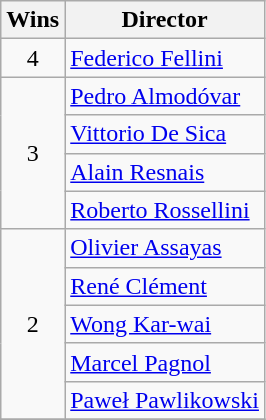<table class="wikitable sortable">
<tr>
<th>Wins</th>
<th>Director</th>
</tr>
<tr>
<td rowspan="1" style="text-align:center">4</td>
<td> <a href='#'>Federico Fellini</a></td>
</tr>
<tr>
<td rowspan="4" style="text-align:center">3</td>
<td> <a href='#'>Pedro Almodóvar</a></td>
</tr>
<tr>
<td> <a href='#'>Vittorio De Sica</a></td>
</tr>
<tr>
<td> <a href='#'>Alain Resnais</a></td>
</tr>
<tr>
<td> <a href='#'>Roberto Rossellini</a></td>
</tr>
<tr>
<td rowspan="5" style="text-align:center">2</td>
<td> <a href='#'>Olivier Assayas</a></td>
</tr>
<tr>
<td> <a href='#'>René Clément</a></td>
</tr>
<tr>
<td> <a href='#'>Wong Kar-wai</a></td>
</tr>
<tr>
<td> <a href='#'>Marcel Pagnol</a></td>
</tr>
<tr>
<td> <a href='#'>Paweł Pawlikowski</a></td>
</tr>
<tr>
</tr>
</table>
